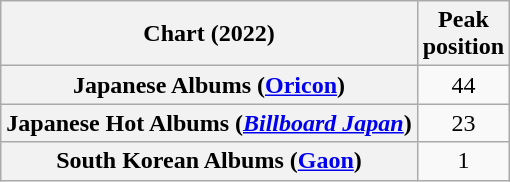<table class="wikitable sortable plainrowheaders" style="text-align:center">
<tr>
<th scope="col">Chart (2022)</th>
<th scope="col">Peak<br>position</th>
</tr>
<tr>
<th scope="row">Japanese Albums (<a href='#'>Oricon</a>)</th>
<td>44</td>
</tr>
<tr>
<th scope="row">Japanese Hot Albums (<em><a href='#'>Billboard Japan</a></em>)</th>
<td>23</td>
</tr>
<tr>
<th scope="row">South Korean Albums (<a href='#'>Gaon</a>)</th>
<td>1</td>
</tr>
</table>
